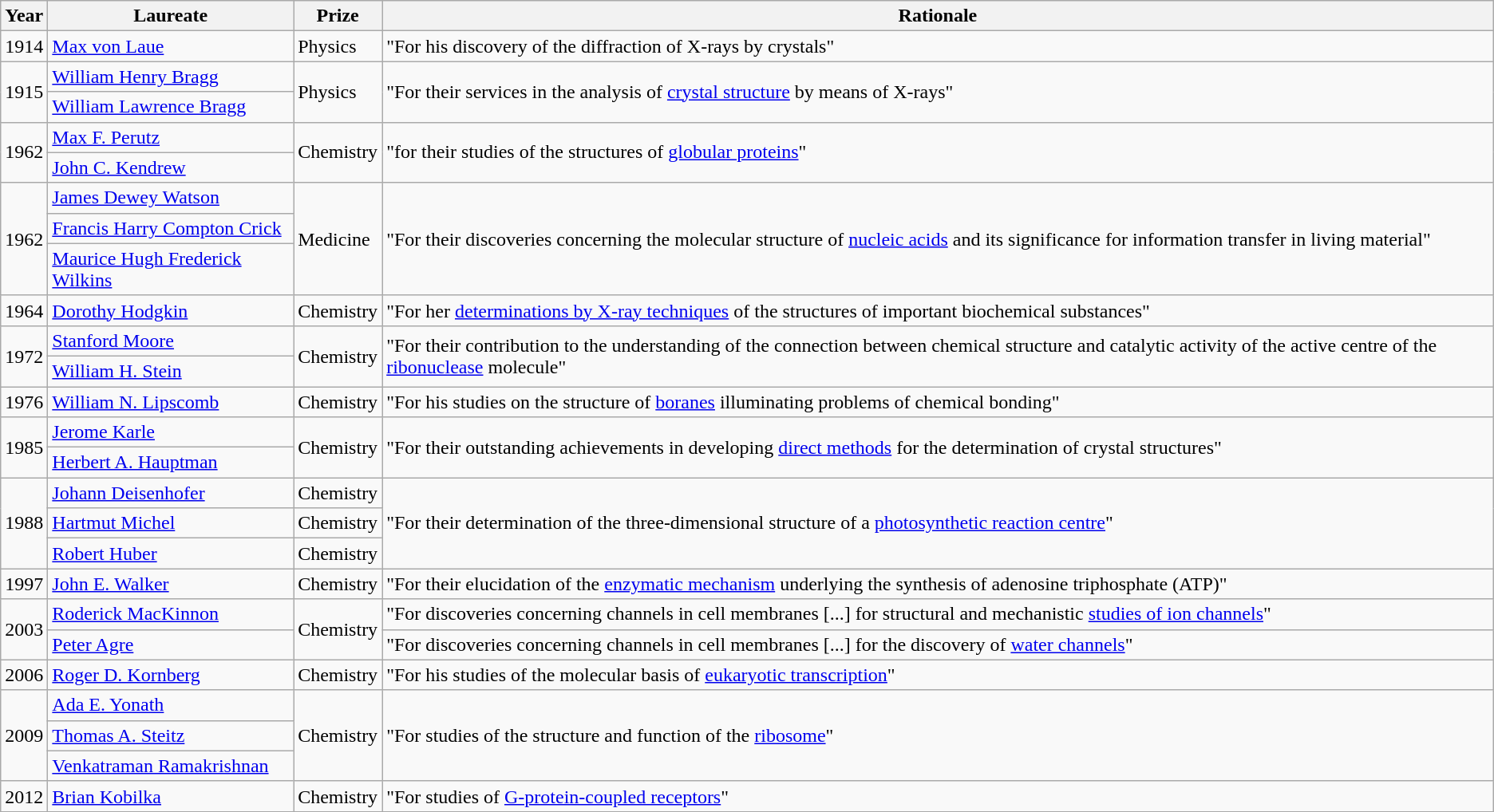<table class="wikitable collapsible sortable">
<tr>
<th>Year</th>
<th>Laureate</th>
<th>Prize</th>
<th>Rationale</th>
</tr>
<tr>
<td>1914</td>
<td><a href='#'>Max von Laue</a></td>
<td>Physics</td>
<td>"For his discovery of the diffraction of X-rays by crystals"</td>
</tr>
<tr>
<td rowspan="2">1915</td>
<td><a href='#'>William Henry Bragg</a></td>
<td rowspan="2">Physics</td>
<td rowspan="2">"For their services in the analysis of <a href='#'>crystal structure</a> by means of X-rays"</td>
</tr>
<tr>
<td><a href='#'>William Lawrence Bragg</a></td>
</tr>
<tr>
<td rowspan="2">1962</td>
<td><a href='#'>Max F. Perutz</a></td>
<td rowspan="2">Chemistry</td>
<td rowspan="2">"for their studies of the structures of <a href='#'>globular proteins</a>"</td>
</tr>
<tr>
<td><a href='#'>John C. Kendrew</a></td>
</tr>
<tr>
<td rowspan="3">1962</td>
<td><a href='#'>James Dewey Watson</a></td>
<td rowspan="3">Medicine</td>
<td rowspan="3">"For their discoveries concerning the molecular structure of <a href='#'>nucleic acids</a> and its significance for information transfer in living material"</td>
</tr>
<tr>
<td><a href='#'>Francis Harry Compton Crick</a></td>
</tr>
<tr>
<td><a href='#'>Maurice Hugh Frederick Wilkins</a></td>
</tr>
<tr>
<td>1964</td>
<td><a href='#'>Dorothy Hodgkin</a></td>
<td>Chemistry</td>
<td>"For her <a href='#'>determinations by X-ray techniques</a> of the structures of important biochemical substances"</td>
</tr>
<tr>
<td rowspan="2">1972</td>
<td><a href='#'>Stanford Moore</a></td>
<td rowspan="2">Chemistry</td>
<td rowspan="2">"For their contribution to the understanding of the connection between chemical structure and catalytic activity of the active centre of the <a href='#'>ribonuclease</a> molecule"</td>
</tr>
<tr>
<td><a href='#'>William H. Stein</a></td>
</tr>
<tr>
<td>1976</td>
<td><a href='#'>William N. Lipscomb</a></td>
<td>Chemistry</td>
<td>"For his studies on the structure of <a href='#'>boranes</a> illuminating problems of chemical bonding"</td>
</tr>
<tr>
<td rowspan="2">1985</td>
<td><a href='#'>Jerome Karle</a></td>
<td rowspan="2">Chemistry</td>
<td rowspan="2">"For their outstanding achievements in developing <a href='#'>direct methods</a> for the determination of crystal structures"</td>
</tr>
<tr>
<td><a href='#'>Herbert A. Hauptman</a></td>
</tr>
<tr>
<td rowspan="3">1988</td>
<td><a href='#'>Johann Deisenhofer</a></td>
<td>Chemistry</td>
<td rowspan="3">"For their determination of the three-dimensional structure of a <a href='#'>photosynthetic reaction centre</a>"</td>
</tr>
<tr>
<td><a href='#'>Hartmut Michel</a></td>
<td>Chemistry</td>
</tr>
<tr>
<td><a href='#'>Robert Huber</a></td>
<td>Chemistry</td>
</tr>
<tr>
<td>1997</td>
<td><a href='#'>John E. Walker</a></td>
<td>Chemistry</td>
<td>"For their elucidation of the <a href='#'>enzymatic mechanism</a> underlying the synthesis of adenosine triphosphate (ATP)"</td>
</tr>
<tr>
<td rowspan="2">2003</td>
<td><a href='#'>Roderick MacKinnon</a></td>
<td rowspan="2">Chemistry</td>
<td>"For discoveries concerning channels in cell membranes [...] for structural and mechanistic <a href='#'>studies of ion channels</a>"</td>
</tr>
<tr>
<td><a href='#'>Peter Agre</a></td>
<td>"For discoveries concerning channels in cell membranes [...] for the discovery of <a href='#'>water channels</a>"</td>
</tr>
<tr>
<td>2006</td>
<td><a href='#'>Roger D. Kornberg</a></td>
<td>Chemistry</td>
<td>"For his studies of the molecular basis of <a href='#'>eukaryotic transcription</a>"</td>
</tr>
<tr>
<td rowspan="3">2009</td>
<td><a href='#'>Ada E. Yonath</a></td>
<td rowspan="3">Chemistry</td>
<td rowspan="3">"For studies of the structure and function of the <a href='#'>ribosome</a>"</td>
</tr>
<tr>
<td><a href='#'>Thomas A. Steitz</a></td>
</tr>
<tr>
<td><a href='#'>Venkatraman Ramakrishnan</a></td>
</tr>
<tr>
<td>2012</td>
<td><a href='#'>Brian Kobilka</a></td>
<td>Chemistry</td>
<td>"For studies of <a href='#'>G-protein-coupled receptors</a>"</td>
</tr>
</table>
